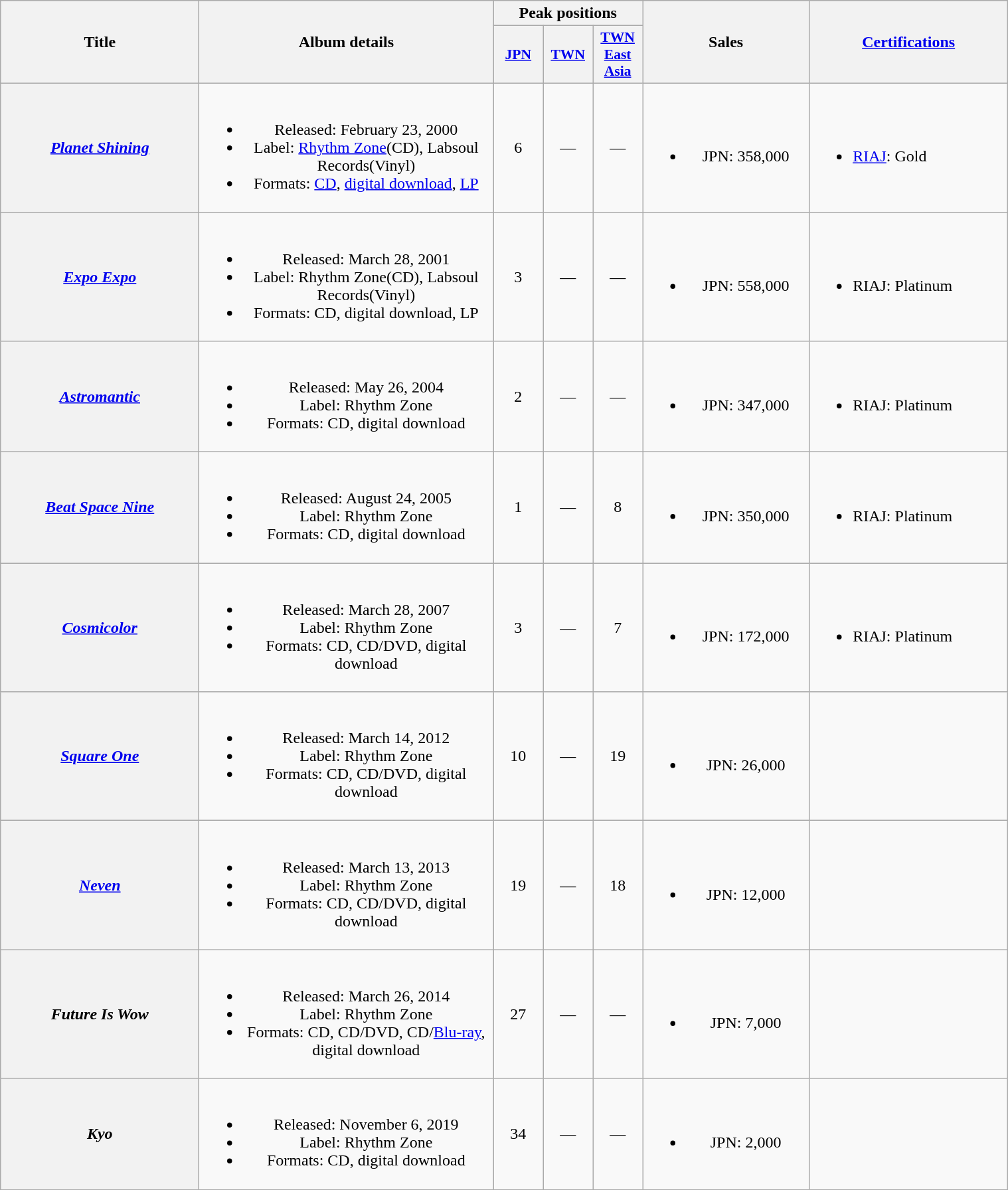<table class="wikitable plainrowheaders" style="text-align:center;">
<tr>
<th style="width:12em;" rowspan="2">Title</th>
<th style="width:18em;" rowspan="2">Album details</th>
<th colspan="3">Peak positions</th>
<th style="width:10em;" rowspan="2">Sales</th>
<th style="width:12em;" rowspan="2"><a href='#'>Certifications</a></th>
</tr>
<tr>
<th scope="col" style="width:3em;font-size:90%;"><a href='#'>JPN</a><br></th>
<th scope="col" style="width:3em;font-size:90%;"><a href='#'>TWN</a><br></th>
<th scope="col" style="width:3em;font-size:90%;"><a href='#'>TWN East Asia</a><br></th>
</tr>
<tr>
<th scope="row"><em><a href='#'>Planet Shining</a></em></th>
<td><br><ul><li>Released: February 23, 2000</li><li>Label: <a href='#'>Rhythm Zone</a>(CD), Labsoul Records(Vinyl)</li><li>Formats: <a href='#'>CD</a>, <a href='#'>digital download</a>, <a href='#'>LP</a></li></ul></td>
<td>6</td>
<td>—</td>
<td>—</td>
<td><br><ul><li>JPN: 358,000</li></ul></td>
<td align="left"><br><ul><li><a href='#'>RIAJ</a>: Gold</li></ul></td>
</tr>
<tr>
<th scope="row"><em><a href='#'>Expo Expo</a></em></th>
<td><br><ul><li>Released: March 28, 2001</li><li>Label: Rhythm Zone(CD), Labsoul Records(Vinyl)</li><li>Formats: CD, digital download, LP</li></ul></td>
<td>3</td>
<td>—</td>
<td>—</td>
<td><br><ul><li>JPN: 558,000</li></ul></td>
<td align="left"><br><ul><li>RIAJ: Platinum</li></ul></td>
</tr>
<tr>
<th scope="row"><em><a href='#'>Astromantic</a></em></th>
<td><br><ul><li>Released: May 26, 2004</li><li>Label: Rhythm Zone</li><li>Formats: CD, digital download</li></ul></td>
<td>2</td>
<td>—</td>
<td>—</td>
<td><br><ul><li>JPN: 347,000</li></ul></td>
<td align="left"><br><ul><li>RIAJ: Platinum</li></ul></td>
</tr>
<tr>
<th scope="row"><em><a href='#'>Beat Space Nine</a></em></th>
<td><br><ul><li>Released: August 24, 2005</li><li>Label: Rhythm Zone</li><li>Formats: CD, digital download</li></ul></td>
<td>1</td>
<td>—</td>
<td>8</td>
<td><br><ul><li>JPN: 350,000</li></ul></td>
<td align="left"><br><ul><li>RIAJ: Platinum</li></ul></td>
</tr>
<tr>
<th scope="row"><em><a href='#'>Cosmicolor</a></em></th>
<td><br><ul><li>Released: March 28, 2007</li><li>Label: Rhythm Zone</li><li>Formats: CD, CD/DVD, digital download</li></ul></td>
<td>3</td>
<td>—</td>
<td>7</td>
<td><br><ul><li>JPN: 172,000</li></ul></td>
<td align="left"><br><ul><li>RIAJ: Platinum</li></ul></td>
</tr>
<tr>
<th scope="row"><em><a href='#'>Square One</a></em></th>
<td><br><ul><li>Released: March 14, 2012</li><li>Label: Rhythm Zone</li><li>Formats: CD, CD/DVD, digital download</li></ul></td>
<td>10</td>
<td>—</td>
<td>19</td>
<td><br><ul><li>JPN: 26,000</li></ul></td>
<td align="left"></td>
</tr>
<tr>
<th scope="row"><em><a href='#'>Neven</a></em></th>
<td><br><ul><li>Released: March 13, 2013</li><li>Label: Rhythm Zone</li><li>Formats: CD, CD/DVD, digital download</li></ul></td>
<td>19</td>
<td>—</td>
<td>18</td>
<td><br><ul><li>JPN: 12,000</li></ul></td>
<td align="left"></td>
</tr>
<tr>
<th scope="row"><em>Future Is Wow</em></th>
<td><br><ul><li>Released: March 26, 2014</li><li>Label: Rhythm Zone</li><li>Formats: CD, CD/DVD, CD/<a href='#'>Blu-ray</a>, digital download</li></ul></td>
<td>27</td>
<td>—</td>
<td>—</td>
<td><br><ul><li>JPN: 7,000</li></ul></td>
<td align="left"></td>
</tr>
<tr>
<th scope="row"><em>Kyo</em></th>
<td><br><ul><li>Released: November 6, 2019</li><li>Label: Rhythm Zone</li><li>Formats: CD, digital download</li></ul></td>
<td>34</td>
<td>—</td>
<td>—</td>
<td><br><ul><li>JPN: 2,000</li></ul></td>
<td align="left"></td>
</tr>
</table>
